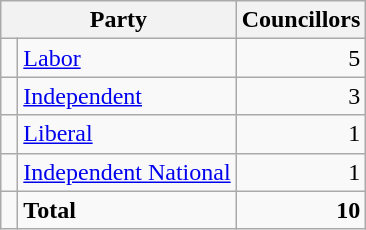<table class="wikitable">
<tr>
<th colspan="2">Party</th>
<th>Councillors</th>
</tr>
<tr>
<td> </td>
<td><a href='#'>Labor</a></td>
<td align=right>5</td>
</tr>
<tr>
<td> </td>
<td><a href='#'>Independent</a></td>
<td align=right>3</td>
</tr>
<tr>
<td> </td>
<td><a href='#'>Liberal</a></td>
<td align=right>1</td>
</tr>
<tr>
<td> </td>
<td><a href='#'>Independent National</a></td>
<td align=right>1</td>
</tr>
<tr>
<td></td>
<td><strong>Total</strong></td>
<td align=right><strong>10</strong></td>
</tr>
</table>
